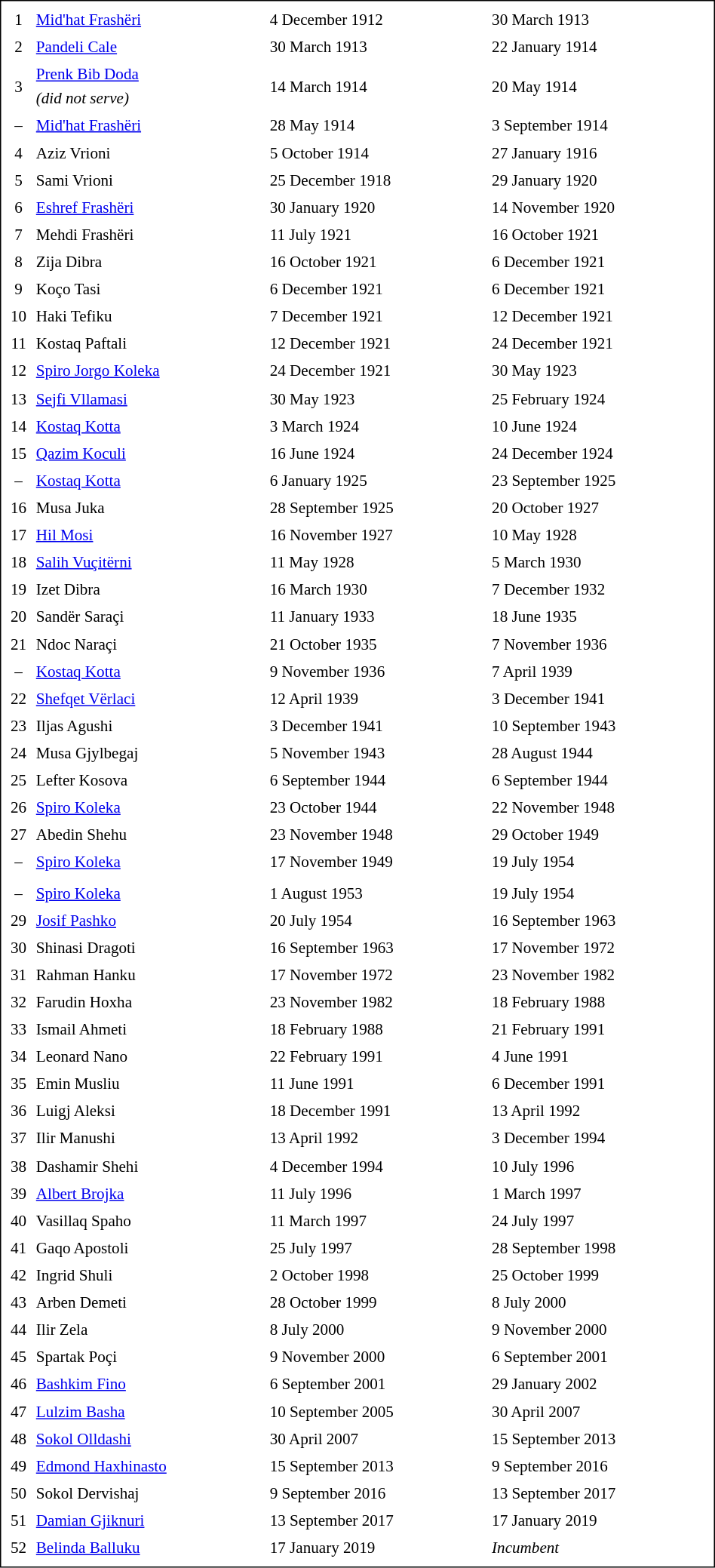<table cellpadding="0" cellspacing="3" style="border:1px solid #000000; font-size:88%; line-height: 1.5em;" width="50%">
<tr>
<td><strong></strong></td>
<td><strong></strong></td>
<td colspan="2"></td>
</tr>
<tr>
<td align="center">1</td>
<td><a href='#'>Mid'hat Frashëri</a></td>
<td>4 December 1912</td>
<td>30 March 1913</td>
</tr>
<tr>
<td align="center">2</td>
<td><a href='#'>Pandeli Cale</a></td>
<td>30 March 1913</td>
<td>22 January 1914</td>
</tr>
<tr>
<td align="center">3</td>
<td><a href='#'>Prenk Bib Doda</a><br><em>(did not serve)</em></td>
<td>14 March 1914</td>
<td>20 May 1914</td>
</tr>
<tr>
<td align="center">–</td>
<td><a href='#'>Mid'hat Frashëri</a></td>
<td>28 May 1914</td>
<td>3 September 1914</td>
</tr>
<tr>
<td align="center">4</td>
<td>Aziz Vrioni</td>
<td>5 October 1914</td>
<td>27 January 1916</td>
</tr>
<tr>
<td align="center">5</td>
<td>Sami Vrioni</td>
<td>25 December 1918</td>
<td>29 January 1920</td>
</tr>
<tr>
<td align="center">6</td>
<td><a href='#'>Eshref Frashëri</a></td>
<td>30 January 1920</td>
<td>14 November 1920</td>
</tr>
<tr>
<td align="center">7</td>
<td>Mehdi Frashëri</td>
<td>11 July 1921</td>
<td>16 October 1921</td>
</tr>
<tr>
<td align="center">8</td>
<td>Zija Dibra</td>
<td>16 October 1921</td>
<td>6 December 1921</td>
</tr>
<tr>
<td align="center">9</td>
<td>Koço Tasi</td>
<td>6 December 1921</td>
<td>6 December 1921</td>
</tr>
<tr>
<td align="center">10</td>
<td>Haki Tefiku</td>
<td>7 December 1921</td>
<td>12 December 1921</td>
</tr>
<tr>
<td align="center">11</td>
<td>Kostaq Paftali</td>
<td>12 December 1921</td>
<td>24 December 1921</td>
</tr>
<tr>
<td align="center">12</td>
<td><a href='#'>Spiro Jorgo Koleka</a></td>
<td>24 December 1921</td>
<td>30 May 1923</td>
</tr>
<tr>
<td align="center">13</td>
<td><a href='#'>Sejfi Vllamasi</a></td>
<td>30 May 1923</td>
<td>25 February 1924</td>
</tr>
<tr>
<td align="center">14</td>
<td><a href='#'>Kostaq Kotta</a></td>
<td>3 March 1924</td>
<td>10 June 1924</td>
</tr>
<tr>
<td align="center">15</td>
<td><a href='#'>Qazim Koculi</a></td>
<td>16 June 1924</td>
<td>24 December 1924</td>
</tr>
<tr>
<td align="center">–</td>
<td><a href='#'>Kostaq Kotta</a></td>
<td>6 January 1925</td>
<td>23 September 1925</td>
</tr>
<tr>
<td align="center">16</td>
<td>Musa Juka</td>
<td>28 September 1925</td>
<td>20 October 1927</td>
</tr>
<tr>
<td align="center">17</td>
<td><a href='#'>Hil Mosi</a></td>
<td>16 November 1927</td>
<td>10 May 1928</td>
</tr>
<tr>
<td align="center">18</td>
<td><a href='#'>Salih Vuçitërni</a></td>
<td>11 May 1928</td>
<td>5 March 1930</td>
</tr>
<tr>
<td align="center">19</td>
<td>Izet Dibra</td>
<td>16 March 1930</td>
<td>7 December 1932</td>
</tr>
<tr>
<td align="center">20</td>
<td>Sandër Saraçi</td>
<td>11 January 1933</td>
<td>18 June 1935</td>
</tr>
<tr>
<td align="center">21</td>
<td>Ndoc Naraçi</td>
<td>21 October 1935</td>
<td>7 November 1936</td>
</tr>
<tr>
<td align="center">–</td>
<td><a href='#'>Kostaq Kotta</a></td>
<td>9 November 1936</td>
<td>7 April 1939</td>
</tr>
<tr>
<td align="center">22</td>
<td><a href='#'>Shefqet Vërlaci</a></td>
<td>12 April 1939</td>
<td>3 December 1941</td>
</tr>
<tr>
<td align="center">23</td>
<td>Iljas Agushi</td>
<td>3 December 1941</td>
<td>10 September 1943</td>
</tr>
<tr>
<td align="center">24</td>
<td>Musa Gjylbegaj</td>
<td>5 November 1943</td>
<td>28 August 1944</td>
</tr>
<tr>
<td align="center">25</td>
<td>Lefter Kosova</td>
<td>6 September 1944</td>
<td>6 September 1944</td>
</tr>
<tr>
<td align="center">26</td>
<td><a href='#'>Spiro Koleka</a></td>
<td>23 October 1944</td>
<td>22 November 1948</td>
</tr>
<tr>
<td align="center">27</td>
<td>Abedin Shehu</td>
<td>23 November 1948</td>
<td>29 October 1949</td>
</tr>
<tr>
<td align="center">–</td>
<td><a href='#'>Spiro Koleka</a></td>
<td>17 November 1949</td>
<td>19 July 1954</td>
</tr>
<tr>
<td colspan="8" align=center></td>
</tr>
<tr>
<td align="center">–</td>
<td><a href='#'>Spiro Koleka</a></td>
<td>1 August 1953</td>
<td>19 July 1954</td>
</tr>
<tr>
<td align="center">29</td>
<td><a href='#'>Josif Pashko</a></td>
<td>20 July 1954</td>
<td>16 September 1963</td>
</tr>
<tr>
<td align="center">30</td>
<td>Shinasi Dragoti</td>
<td>16 September 1963</td>
<td>17 November 1972</td>
</tr>
<tr>
<td align="center">31</td>
<td>Rahman Hanku</td>
<td>17 November 1972</td>
<td>23 November 1982</td>
</tr>
<tr>
<td align="center">32</td>
<td>Farudin Hoxha</td>
<td>23 November 1982</td>
<td>18 February 1988</td>
</tr>
<tr>
<td align="center">33</td>
<td>Ismail Ahmeti</td>
<td>18 February 1988</td>
<td>21 February 1991</td>
</tr>
<tr>
<td align="center">34</td>
<td>Leonard Nano</td>
<td>22 February 1991</td>
<td>4 June 1991</td>
</tr>
<tr>
<td align="center">35</td>
<td>Emin Musliu</td>
<td>11 June 1991</td>
<td>6 December 1991</td>
</tr>
<tr>
<td align="center">36</td>
<td>Luigj Aleksi</td>
<td>18 December 1991</td>
<td>13 April 1992</td>
</tr>
<tr>
<td align="center">37</td>
<td>Ilir Manushi</td>
<td>13 April 1992</td>
<td>3 December 1994</td>
</tr>
<tr>
<td align="center">38</td>
<td>Dashamir Shehi</td>
<td>4 December 1994</td>
<td>10 July 1996</td>
</tr>
<tr>
<td align="center">39</td>
<td><a href='#'>Albert Brojka</a></td>
<td>11 July 1996</td>
<td>1 March 1997</td>
</tr>
<tr>
<td align="center">40</td>
<td>Vasillaq Spaho</td>
<td>11 March 1997</td>
<td>24 July 1997</td>
</tr>
<tr>
<td align="center">41</td>
<td>Gaqo Apostoli</td>
<td>25 July 1997</td>
<td>28 September 1998</td>
</tr>
<tr>
<td align="center">42</td>
<td>Ingrid Shuli</td>
<td>2 October 1998</td>
<td>25 October 1999</td>
</tr>
<tr>
<td align="center">43</td>
<td>Arben Demeti</td>
<td>28 October 1999</td>
<td>8 July 2000</td>
</tr>
<tr>
<td align="center">44</td>
<td>Ilir Zela</td>
<td>8 July 2000</td>
<td>9 November 2000</td>
</tr>
<tr>
<td align="center">45</td>
<td>Spartak Poçi</td>
<td>9 November 2000</td>
<td>6 September 2001</td>
</tr>
<tr>
<td align="center">46</td>
<td><a href='#'>Bashkim Fino</a></td>
<td>6 September 2001</td>
<td>29 January 2002</td>
</tr>
<tr>
<td align="center">47</td>
<td><a href='#'>Lulzim Basha</a></td>
<td>10 September 2005</td>
<td>30 April 2007</td>
</tr>
<tr>
<td align="center">48</td>
<td><a href='#'>Sokol Olldashi</a></td>
<td>30 April 2007</td>
<td>15 September 2013</td>
</tr>
<tr>
<td align="center">49</td>
<td><a href='#'>Edmond Haxhinasto</a></td>
<td>15 September 2013</td>
<td>9 September 2016</td>
</tr>
<tr>
<td align="center">50</td>
<td>Sokol Dervishaj</td>
<td>9 September 2016</td>
<td>13 September 2017</td>
</tr>
<tr>
<td align="center">51</td>
<td><a href='#'>Damian Gjiknuri</a></td>
<td>13 September 2017</td>
<td>17 January 2019</td>
</tr>
<tr>
<td align="center">52</td>
<td><a href='#'>Belinda Balluku</a></td>
<td>17 January 2019</td>
<td><em>Incumbent</em></td>
</tr>
<tr>
</tr>
</table>
